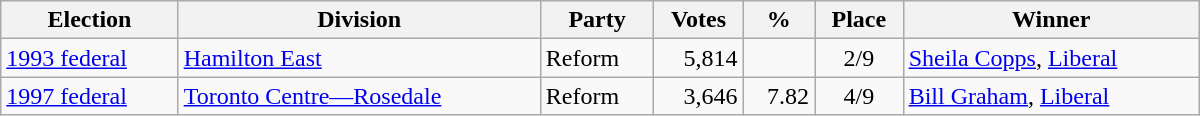<table class="wikitable" width="800">
<tr>
<th align="left">Election</th>
<th align="left">Division</th>
<th align="left">Party</th>
<th align="right">Votes</th>
<th align="right">%</th>
<th align="center">Place</th>
<th align="center">Winner</th>
</tr>
<tr>
<td align="left"><a href='#'>1993 federal</a></td>
<td align="left"><a href='#'>Hamilton East</a></td>
<td align="left">Reform</td>
<td align="right">5,814</td>
<td align="right"></td>
<td align="center">2/9</td>
<td align="left"><a href='#'>Sheila Copps</a>, <a href='#'>Liberal</a></td>
</tr>
<tr>
<td align="left"><a href='#'>1997 federal</a></td>
<td align="left"><a href='#'>Toronto Centre—Rosedale</a></td>
<td align="left">Reform</td>
<td align="right">3,646</td>
<td align="right">7.82</td>
<td align="center">4/9</td>
<td align="left"><a href='#'>Bill Graham</a>, <a href='#'>Liberal</a></td>
</tr>
</table>
